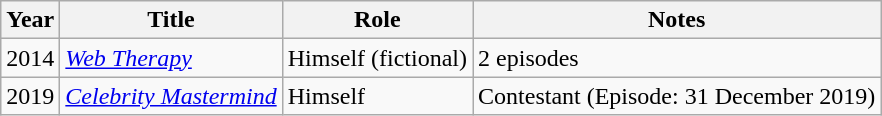<table class="wikitable sortable">
<tr>
<th>Year</th>
<th>Title</th>
<th>Role</th>
<th>Notes</th>
</tr>
<tr>
<td>2014</td>
<td><em><a href='#'>Web Therapy</a></em></td>
<td>Himself (fictional)</td>
<td>2 episodes</td>
</tr>
<tr>
<td>2019</td>
<td><em><a href='#'>Celebrity Mastermind</a></em></td>
<td>Himself</td>
<td>Contestant (Episode: 31 December 2019)</td>
</tr>
</table>
